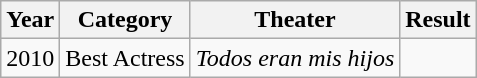<table class="wikitable">
<tr>
<th>Year</th>
<th>Category</th>
<th>Theater</th>
<th>Result</th>
</tr>
<tr>
<td>2010</td>
<td>Best Actress</td>
<td><em>Todos eran mis hijos</em></td>
<td></td>
</tr>
</table>
